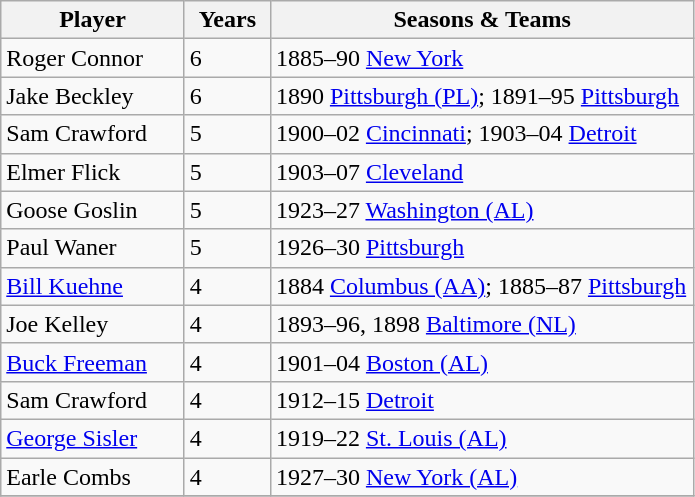<table class="wikitable sortable">
<tr>
<th width="115">Player</th>
<th width="50">Years</th>
<th width="275">Seasons & Teams</th>
</tr>
<tr>
<td>Roger Connor</td>
<td>6</td>
<td>1885–90 <a href='#'>New York</a></td>
</tr>
<tr>
<td>Jake Beckley</td>
<td>6</td>
<td>1890 <a href='#'>Pittsburgh (PL)</a>; 1891–95 <a href='#'>Pittsburgh</a></td>
</tr>
<tr>
<td>Sam Crawford</td>
<td>5</td>
<td>1900–02 <a href='#'>Cincinnati</a>; 1903–04 <a href='#'>Detroit</a></td>
</tr>
<tr>
<td>Elmer Flick</td>
<td>5</td>
<td>1903–07 <a href='#'>Cleveland</a></td>
</tr>
<tr>
<td>Goose Goslin</td>
<td>5</td>
<td>1923–27 <a href='#'>Washington (AL)</a></td>
</tr>
<tr>
<td>Paul Waner</td>
<td>5</td>
<td>1926–30 <a href='#'>Pittsburgh</a></td>
</tr>
<tr>
<td><a href='#'>Bill Kuehne</a></td>
<td>4</td>
<td>1884 <a href='#'>Columbus (AA)</a>; 1885–87 <a href='#'>Pittsburgh</a></td>
</tr>
<tr>
<td>Joe Kelley</td>
<td>4</td>
<td>1893–96, 1898 <a href='#'>Baltimore (NL)</a></td>
</tr>
<tr>
<td><a href='#'>Buck Freeman</a></td>
<td>4</td>
<td>1901–04 <a href='#'>Boston (AL)</a></td>
</tr>
<tr>
<td>Sam Crawford</td>
<td>4</td>
<td>1912–15 <a href='#'>Detroit</a></td>
</tr>
<tr>
<td><a href='#'>George Sisler</a></td>
<td>4</td>
<td>1919–22 <a href='#'>St. Louis (AL)</a></td>
</tr>
<tr>
<td>Earle Combs</td>
<td>4</td>
<td>1927–30 <a href='#'>New York (AL)</a></td>
</tr>
<tr>
</tr>
</table>
